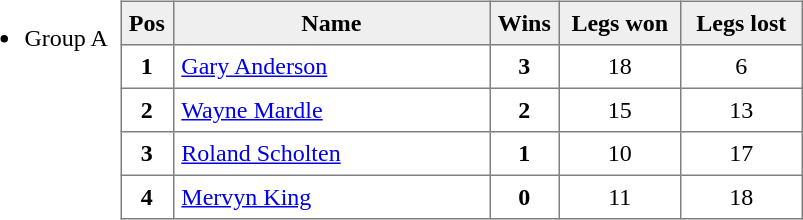<table>
<tr style="vertical-align: top;">
<td><br><ul><li>Group A</li></ul></td>
<td></td>
<td><br><table style=border-collapse:collapse border=1 cellspacing=0 cellpadding=5>
<tr style="text-align:center; background:#efefef;">
<th width=20>Pos</th>
<th width=200>Name</th>
<th width=20><strong>Wins</strong></th>
<th width=70>Legs won</th>
<th width=70>Legs lost</th>
</tr>
<tr align=center>
<td><strong>1</strong></td>
<td style="text-align:left;"> <a href='#'>Gary Anderson</a></td>
<td><strong>3</strong></td>
<td>18</td>
<td>6</td>
</tr>
<tr align=center>
<td><strong>2</strong></td>
<td style="text-align:left;"> <a href='#'>Wayne Mardle</a></td>
<td><strong>2</strong></td>
<td>15</td>
<td>13</td>
</tr>
<tr align=center>
<td><strong>3</strong></td>
<td style="text-align:left;"> <a href='#'>Roland Scholten</a></td>
<td><strong>1</strong></td>
<td>10</td>
<td>17</td>
</tr>
<tr align=center>
<td><strong>4</strong></td>
<td style="text-align:left;"> <a href='#'>Mervyn King</a></td>
<td><strong>0</strong></td>
<td>11</td>
<td>18</td>
</tr>
</table>
</td>
</tr>
</table>
